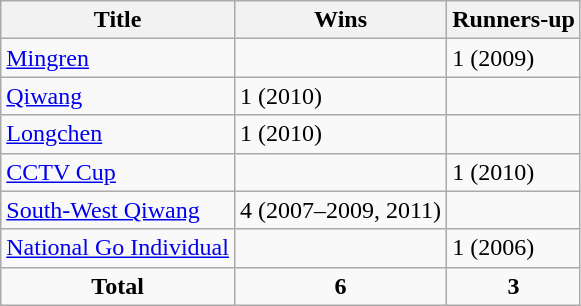<table class="wikitable">
<tr>
<th>Title</th>
<th>Wins</th>
<th>Runners-up</th>
</tr>
<tr>
<td><a href='#'>Mingren</a></td>
<td></td>
<td>1 (2009)</td>
</tr>
<tr>
<td><a href='#'>Qiwang</a></td>
<td>1 (2010)</td>
<td></td>
</tr>
<tr>
<td><a href='#'>Longchen</a></td>
<td>1 (2010)</td>
<td></td>
</tr>
<tr>
<td><a href='#'>CCTV Cup</a></td>
<td></td>
<td>1 (2010)</td>
</tr>
<tr>
<td><a href='#'>South-West Qiwang</a></td>
<td>4 (2007–2009, 2011)</td>
<td></td>
</tr>
<tr>
<td><a href='#'>National Go Individual</a></td>
<td></td>
<td>1 (2006)</td>
</tr>
<tr align="center">
<td><strong>Total</strong></td>
<td><strong>6</strong></td>
<td><strong>3</strong></td>
</tr>
</table>
